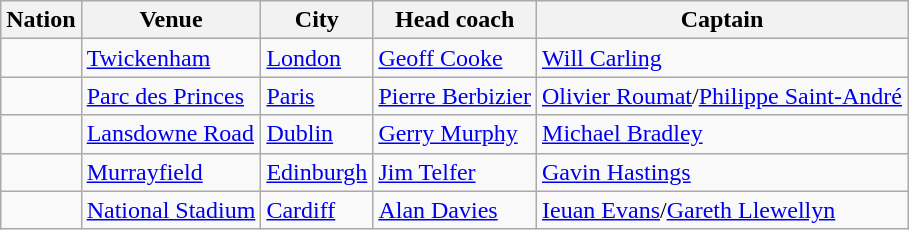<table class="wikitable">
<tr>
<th><strong>Nation</strong></th>
<th><strong>Venue</strong></th>
<th><strong>City</strong></th>
<th><strong>Head coach</strong></th>
<th><strong>Captain</strong></th>
</tr>
<tr>
<td></td>
<td><a href='#'>Twickenham</a></td>
<td><a href='#'>London</a></td>
<td><a href='#'>Geoff Cooke</a></td>
<td><a href='#'>Will Carling</a></td>
</tr>
<tr>
<td></td>
<td><a href='#'>Parc des Princes</a></td>
<td><a href='#'>Paris</a></td>
<td><a href='#'>Pierre Berbizier</a></td>
<td><a href='#'>Olivier Roumat</a>/<a href='#'>Philippe Saint-André</a></td>
</tr>
<tr>
<td></td>
<td><a href='#'>Lansdowne Road</a></td>
<td><a href='#'>Dublin</a></td>
<td><a href='#'>Gerry Murphy</a></td>
<td><a href='#'>Michael Bradley</a></td>
</tr>
<tr>
<td></td>
<td><a href='#'>Murrayfield</a></td>
<td><a href='#'>Edinburgh</a></td>
<td><a href='#'>Jim Telfer</a></td>
<td><a href='#'>Gavin Hastings</a></td>
</tr>
<tr>
<td></td>
<td><a href='#'>National Stadium</a></td>
<td><a href='#'>Cardiff</a></td>
<td><a href='#'>Alan Davies</a></td>
<td><a href='#'>Ieuan Evans</a>/<a href='#'>Gareth Llewellyn</a></td>
</tr>
</table>
